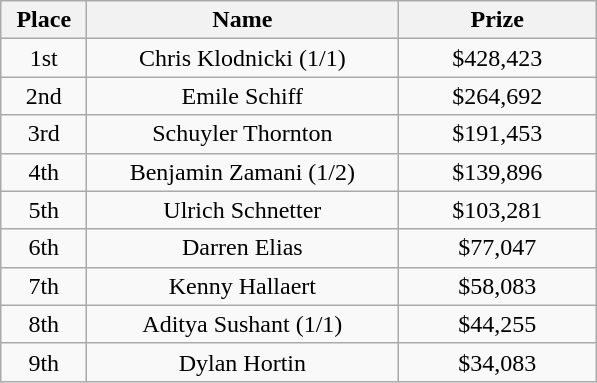<table class="wikitable">
<tr>
<th width="50">Place</th>
<th width="200">Name</th>
<th width="125">Prize</th>
</tr>
<tr>
<td align = "center">1st</td>
<td align = "center">Chris Klodnicki (1/1)</td>
<td align = "center">$428,423</td>
</tr>
<tr>
<td align = "center">2nd</td>
<td align = "center">Emile Schiff</td>
<td align = "center">$264,692</td>
</tr>
<tr>
<td align = "center">3rd</td>
<td align = "center">Schuyler Thornton</td>
<td align = "center">$191,453</td>
</tr>
<tr>
<td align = "center">4th</td>
<td align = "center">Benjamin Zamani (1/2)</td>
<td align = "center">$139,896</td>
</tr>
<tr>
<td align = "center">5th</td>
<td align = "center">Ulrich Schnetter</td>
<td align = "center">$103,281</td>
</tr>
<tr>
<td align = "center">6th</td>
<td align = "center">Darren Elias</td>
<td align = "center">$77,047</td>
</tr>
<tr>
<td align = "center">7th</td>
<td align = "center">Kenny Hallaert</td>
<td align = "center">$58,083</td>
</tr>
<tr>
<td align = "center">8th</td>
<td align = "center">Aditya Sushant (1/1)</td>
<td align = "center">$44,255</td>
</tr>
<tr>
<td align = "center">9th</td>
<td align = "center">Dylan Hortin</td>
<td align = "center">$34,083</td>
</tr>
</table>
